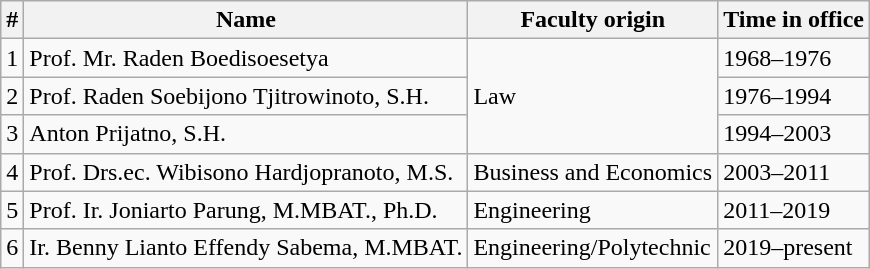<table class="wikitable">
<tr>
<th>#</th>
<th>Name</th>
<th>Faculty origin</th>
<th>Time in office</th>
</tr>
<tr>
<td>1</td>
<td>Prof. Mr. Raden Boedisoesetya</td>
<td rowspan=3>Law</td>
<td>1968–1976</td>
</tr>
<tr>
<td>2</td>
<td>Prof. Raden Soebijono Tjitrowinoto, S.H.</td>
<td>1976–1994</td>
</tr>
<tr>
<td>3</td>
<td>Anton Prijatno, S.H.</td>
<td>1994–2003</td>
</tr>
<tr>
<td>4</td>
<td>Prof. Drs.ec. Wibisono Hardjopranoto, M.S.</td>
<td>Business and Economics</td>
<td>2003–2011</td>
</tr>
<tr>
<td>5</td>
<td>Prof. Ir. Joniarto Parung, M.MBAT., Ph.D.</td>
<td>Engineering</td>
<td>2011–2019</td>
</tr>
<tr>
<td>6</td>
<td>Ir. Benny Lianto Effendy Sabema, M.MBAT.</td>
<td>Engineering/Polytechnic</td>
<td>2019–present</td>
</tr>
</table>
